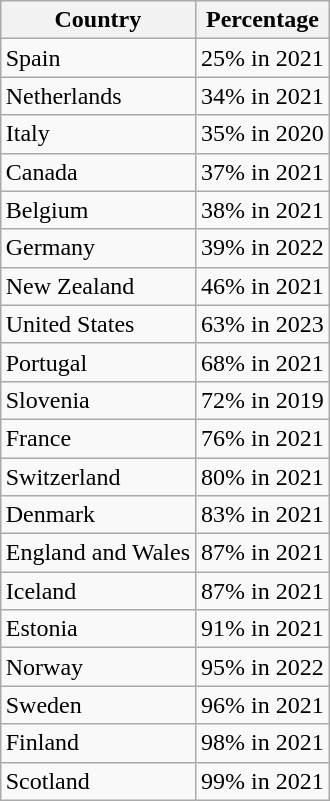<table class="wikitable sortable" align="right">
<tr>
<th>Country</th>
<th>Percentage</th>
</tr>
<tr>
<td>Spain</td>
<td>25% in 2021</td>
</tr>
<tr>
<td>Netherlands</td>
<td>34% in 2021</td>
</tr>
<tr>
<td>Italy</td>
<td>35% in 2020</td>
</tr>
<tr>
<td>Canada</td>
<td>37% in 2021</td>
</tr>
<tr>
<td>Belgium</td>
<td>38% in 2021</td>
</tr>
<tr>
<td>Germany</td>
<td>39% in 2022</td>
</tr>
<tr>
<td>New Zealand</td>
<td>46% in 2021</td>
</tr>
<tr>
<td>United States</td>
<td>63% in 2023</td>
</tr>
<tr>
<td>Portugal</td>
<td>68% in 2021</td>
</tr>
<tr>
<td>Slovenia</td>
<td>72% in 2019</td>
</tr>
<tr>
<td>France</td>
<td>76% in 2021</td>
</tr>
<tr>
<td>Switzerland</td>
<td>80% in 2021</td>
</tr>
<tr>
<td>Denmark</td>
<td>83% in 2021</td>
</tr>
<tr>
<td>England and Wales</td>
<td>87% in 2021</td>
</tr>
<tr>
<td>Iceland</td>
<td>87% in 2021</td>
</tr>
<tr>
<td>Estonia</td>
<td>91% in 2021</td>
</tr>
<tr>
<td>Norway</td>
<td>95% in 2022</td>
</tr>
<tr>
<td>Sweden</td>
<td>96% in 2021</td>
</tr>
<tr>
<td>Finland</td>
<td>98% in 2021</td>
</tr>
<tr>
<td>Scotland</td>
<td>99% in 2021</td>
</tr>
</table>
